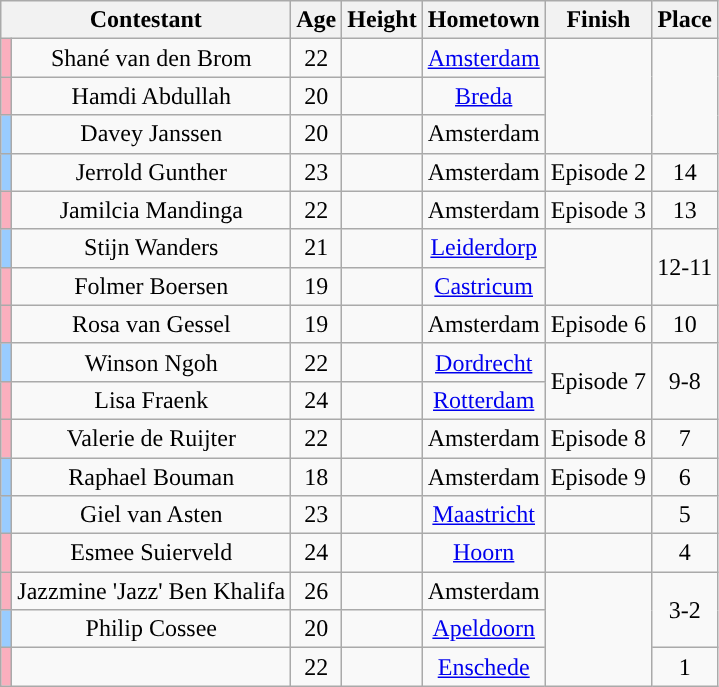<table class="wikitable sortable" style="text-align:center;">
<tr>
<th colspan="2">Contestant</th>
<th>Age</th>
<th>Height</th>
<th>Hometown</th>
<th>Finish</th>
<th>Place</th>
</tr>
<tr>
<th style="background:#faafbe"></th>
<td>Shané van den Brom</td>
<td>22</td>
<td></td>
<td><a href='#'>Amsterdam</a></td>
<td rowspan="3"></td>
<td rowspan="3"></td>
</tr>
<tr>
<th style="background:#faafbe"></th>
<td>Hamdi Abdullah</td>
<td>20</td>
<td></td>
<td><a href='#'>Breda</a></td>
</tr>
<tr>
<th style="background:#9cf;"></th>
<td>Davey Janssen</td>
<td>20</td>
<td></td>
<td>Amsterdam</td>
</tr>
<tr>
<th style="background:#9cf;"></th>
<td>Jerrold Gunther</td>
<td>23</td>
<td></td>
<td>Amsterdam</td>
<td>Episode 2</td>
<td>14</td>
</tr>
<tr>
<th style="background:#faafbe"></th>
<td>Jamilcia Mandinga</td>
<td>22</td>
<td></td>
<td>Amsterdam</td>
<td>Episode 3</td>
<td>13</td>
</tr>
<tr>
<th style="background:#9cf;"></th>
<td>Stijn Wanders</td>
<td>21</td>
<td></td>
<td><a href='#'>Leiderdorp</a></td>
<td rowspan="2"></td>
<td rowspan="2">12-11</td>
</tr>
<tr>
<th style="background:#faafbe"></th>
<td>Folmer Boersen</td>
<td>19</td>
<td></td>
<td><a href='#'>Castricum</a></td>
</tr>
<tr>
<th style="background:#faafbe"></th>
<td>Rosa van Gessel</td>
<td>19</td>
<td></td>
<td>Amsterdam</td>
<td>Episode 6</td>
<td>10</td>
</tr>
<tr>
<th style="background:#9cf;"></th>
<td>Winson Ngoh</td>
<td>22</td>
<td></td>
<td><a href='#'>Dordrecht</a></td>
<td rowspan="2">Episode 7</td>
<td Rowspan="2">9-8</td>
</tr>
<tr>
<th style="background:#faafbe"></th>
<td>Lisa Fraenk</td>
<td>24</td>
<td></td>
<td><a href='#'>Rotterdam</a></td>
</tr>
<tr>
<th style="background:#faafbe"></th>
<td>Valerie de Ruijter</td>
<td>22</td>
<td></td>
<td>Amsterdam</td>
<td>Episode 8</td>
<td>7</td>
</tr>
<tr>
<th style="background:#9cf;"></th>
<td>Raphael Bouman</td>
<td>18</td>
<td></td>
<td>Amsterdam</td>
<td>Episode 9</td>
<td>6</td>
</tr>
<tr>
<th style="background:#9cf;"></th>
<td>Giel van Asten</td>
<td>23</td>
<td></td>
<td><a href='#'>Maastricht</a></td>
<td></td>
<td>5</td>
</tr>
<tr>
<th style="background:#faafbe"></th>
<td>Esmee Suierveld</td>
<td>24</td>
<td></td>
<td><a href='#'>Hoorn</a></td>
<td></td>
<td>4</td>
</tr>
<tr>
<th style="background:#faafbe"></th>
<td>Jazzmine 'Jazz' Ben Khalifa</td>
<td>26</td>
<td></td>
<td>Amsterdam</td>
<td rowspan="3"></td>
<td rowspan="2">3-2</td>
</tr>
<tr>
<th style="background:#9cf;"></th>
<td>Philip Cossee</td>
<td>20</td>
<td></td>
<td><a href='#'>Apeldoorn</a></td>
</tr>
<tr>
<th style="background:#faafbe"></th>
<td></td>
<td>22</td>
<td></td>
<td><a href='#'>Enschede</a></td>
<td>1</td>
</tr>
</table>
